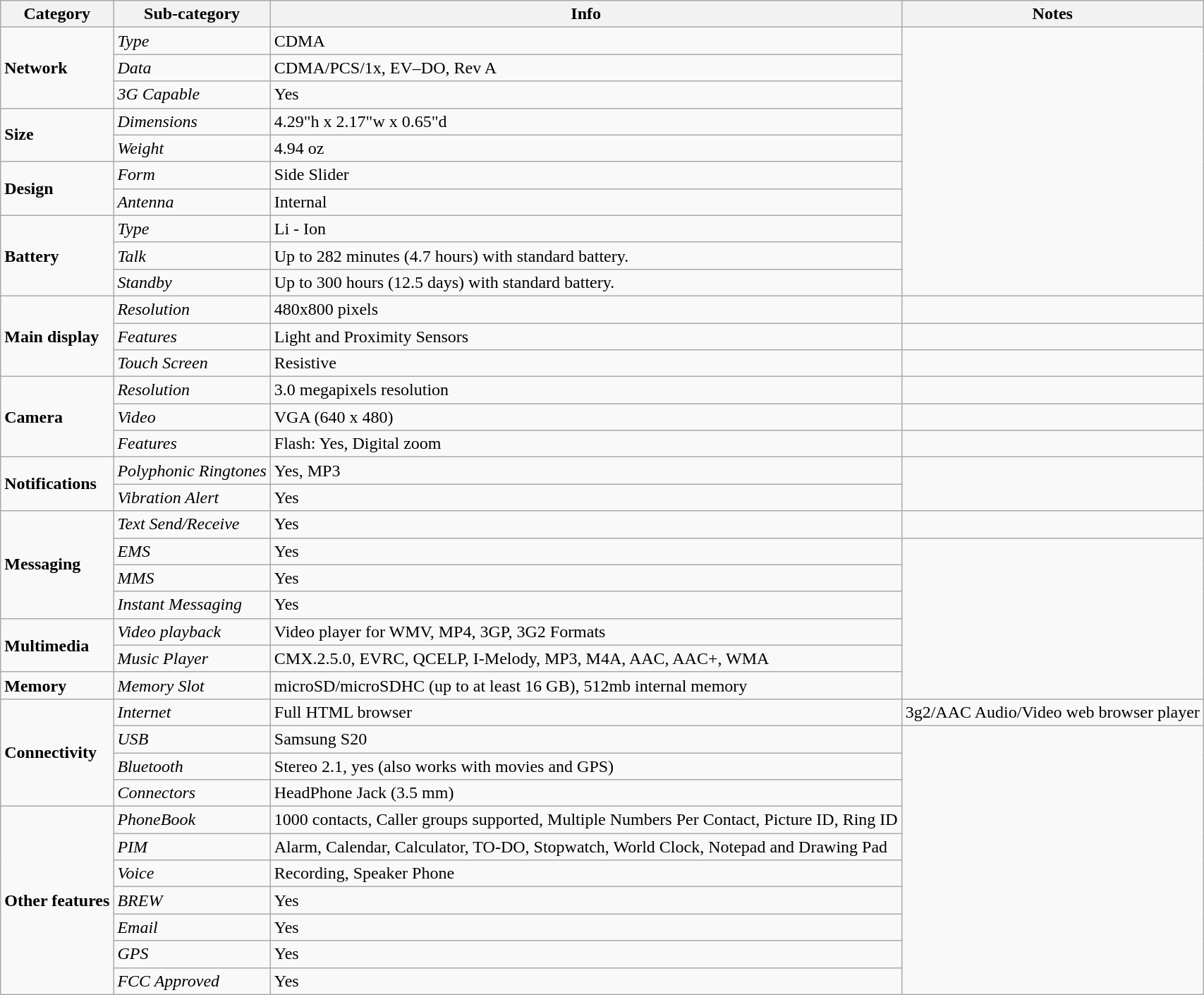<table class="wikitable">
<tr ">
<th>Category</th>
<th>Sub-category</th>
<th>Info</th>
<th>Notes</th>
</tr>
<tr>
<td rowspan="3"><strong>Network</strong></td>
<td><em>Type</em></td>
<td>CDMA</td>
</tr>
<tr>
<td><em>Data</em></td>
<td>CDMA/PCS/1x, EV–DO, Rev A</td>
</tr>
<tr>
<td><em>3G Capable</em></td>
<td>Yes</td>
</tr>
<tr>
<td rowspan="2"><strong>Size</strong></td>
<td><em>Dimensions</em></td>
<td>4.29"h x 2.17"w x 0.65"d</td>
</tr>
<tr>
<td><em>Weight</em></td>
<td>4.94 oz</td>
</tr>
<tr>
<td rowspan="2"><strong>Design</strong></td>
<td><em>Form</em></td>
<td>Side Slider</td>
</tr>
<tr>
<td><em>Antenna</em></td>
<td>Internal</td>
</tr>
<tr>
<td rowspan="3"><strong>Battery</strong></td>
<td><em>Type</em></td>
<td>Li - Ion</td>
</tr>
<tr>
<td><em>Talk</em></td>
<td>Up to 282 minutes (4.7 hours) with standard battery.</td>
</tr>
<tr>
<td><em>Standby</em></td>
<td>Up to 300 hours (12.5 days) with standard battery.</td>
</tr>
<tr>
<td rowspan="3"><strong>Main display</strong></td>
<td><em>Resolution</em></td>
<td>480x800 pixels</td>
<td></td>
</tr>
<tr>
<td><em>Features</em></td>
<td>Light and Proximity Sensors</td>
<td></td>
</tr>
<tr>
<td><em>Touch Screen</em></td>
<td>Resistive</td>
<td></td>
</tr>
<tr>
<td rowspan="3"><strong>Camera</strong></td>
<td><em>Resolution</em></td>
<td>3.0 megapixels resolution</td>
<td></td>
</tr>
<tr>
<td><em>Video</em></td>
<td>VGA (640 x 480)</td>
<td></td>
</tr>
<tr>
<td><em>Features</em></td>
<td>Flash: Yes, Digital zoom</td>
<td></td>
</tr>
<tr>
<td rowspan="2"><strong>Notifications</strong></td>
<td><em>Polyphonic Ringtones</em></td>
<td>Yes, MP3</td>
</tr>
<tr>
<td><em>Vibration Alert</em></td>
<td>Yes</td>
</tr>
<tr>
<td rowspan="4"><strong>Messaging</strong></td>
<td><em>Text Send/Receive</em></td>
<td>Yes</td>
<td></td>
</tr>
<tr>
<td><em>EMS</em></td>
<td>Yes</td>
</tr>
<tr>
<td><em>MMS</em></td>
<td>Yes</td>
</tr>
<tr>
<td><em>Instant Messaging</em></td>
<td>Yes</td>
</tr>
<tr>
<td rowspan="2"><strong>Multimedia</strong></td>
<td><em>Video playback</em></td>
<td>Video player for WMV, MP4, 3GP, 3G2 Formats</td>
</tr>
<tr>
<td><em>Music Player</em></td>
<td>CMX.2.5.0, EVRC, QCELP, I-Melody, MP3, M4A, AAC, AAC+, WMA</td>
</tr>
<tr>
<td><strong>Memory</strong></td>
<td><em>Memory Slot</em></td>
<td>microSD/microSDHC (up to at least 16 GB), 512mb internal memory</td>
</tr>
<tr>
<td rowspan="4"><strong>Connectivity</strong></td>
<td><em>Internet</em></td>
<td>Full HTML browser</td>
<td>3g2/AAC Audio/Video web browser player</td>
</tr>
<tr>
<td><em>USB</em></td>
<td>Samsung S20</td>
</tr>
<tr>
<td><em>Bluetooth</em></td>
<td>Stereo 2.1,  yes (also works with movies and GPS)</td>
</tr>
<tr>
<td><em>Connectors</em></td>
<td>HeadPhone Jack (3.5 mm)</td>
</tr>
<tr>
<td rowspan="7"><strong>Other features</strong></td>
<td><em>PhoneBook</em></td>
<td>1000 contacts, Caller groups supported, Multiple Numbers Per Contact, Picture ID, Ring ID</td>
</tr>
<tr>
<td><em>PIM</em></td>
<td>Alarm, Calendar, Calculator, TO-DO, Stopwatch, World Clock, Notepad and Drawing Pad</td>
</tr>
<tr>
<td><em>Voice</em></td>
<td>Recording, Speaker Phone</td>
</tr>
<tr>
<td><em>BREW</em></td>
<td>Yes</td>
</tr>
<tr>
<td><em>Email</em></td>
<td>Yes</td>
</tr>
<tr>
<td><em>GPS</em></td>
<td>Yes</td>
</tr>
<tr>
<td><em>FCC Approved</em></td>
<td>Yes</td>
</tr>
</table>
